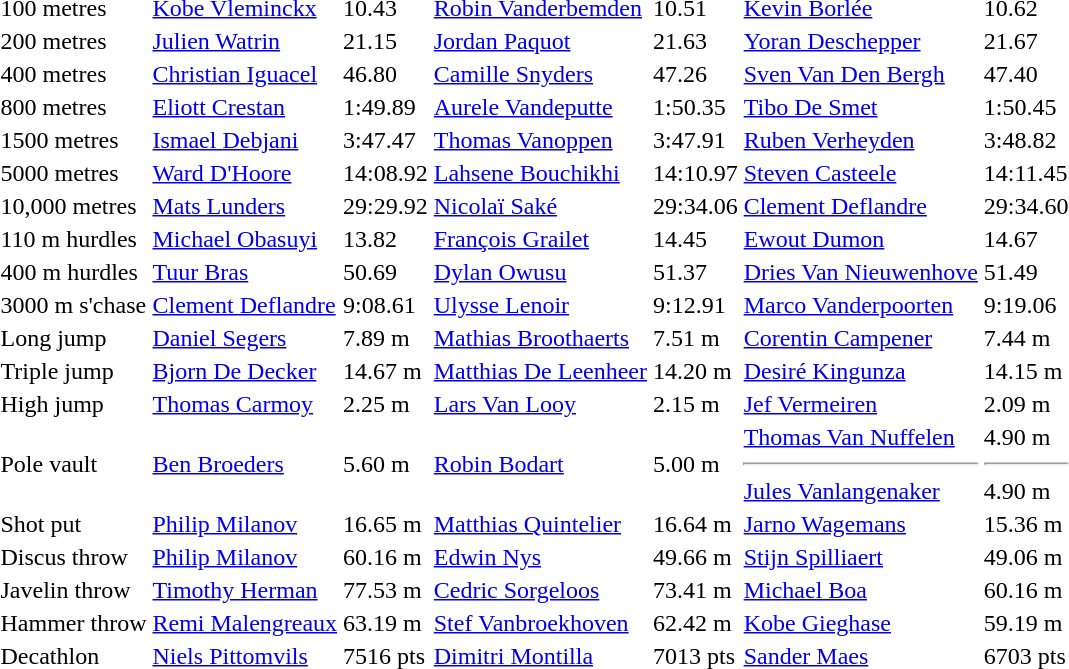<table>
<tr>
<td>100 metres</td>
<td><a href='#'>Kobe Vleminckx</a></td>
<td>10.43</td>
<td><a href='#'>Robin Vanderbemden</a></td>
<td>10.51</td>
<td><a href='#'>Kevin Borlée</a></td>
<td>10.62</td>
</tr>
<tr>
<td>200 metres</td>
<td><a href='#'>Julien Watrin</a></td>
<td>21.15</td>
<td><a href='#'>Jordan Paquot</a></td>
<td>21.63</td>
<td><a href='#'>Yoran Deschepper</a></td>
<td>21.67</td>
</tr>
<tr>
<td>400 metres</td>
<td><a href='#'>Christian Iguacel</a></td>
<td>46.80</td>
<td><a href='#'>Camille Snyders</a></td>
<td>47.26</td>
<td><a href='#'>Sven Van Den Bergh</a></td>
<td>47.40</td>
</tr>
<tr>
<td>800 metres</td>
<td><a href='#'>Eliott Crestan</a></td>
<td>1:49.89</td>
<td><a href='#'>Aurele Vandeputte</a></td>
<td>1:50.35</td>
<td><a href='#'>Tibo De Smet</a></td>
<td>1:50.45</td>
</tr>
<tr>
<td>1500 metres</td>
<td><a href='#'>Ismael Debjani</a></td>
<td>3:47.47</td>
<td><a href='#'>Thomas Vanoppen</a></td>
<td>3:47.91</td>
<td><a href='#'>Ruben Verheyden</a></td>
<td>3:48.82</td>
</tr>
<tr>
<td>5000 metres</td>
<td><a href='#'>Ward D'Hoore</a></td>
<td>14:08.92</td>
<td><a href='#'>Lahsene Bouchikhi</a></td>
<td>14:10.97</td>
<td><a href='#'>Steven Casteele</a></td>
<td>14:11.45</td>
</tr>
<tr>
<td>10,000 metres</td>
<td><a href='#'>Mats Lunders</a></td>
<td>29:29.92</td>
<td><a href='#'>Nicolaï Saké</a></td>
<td>29:34.06</td>
<td><a href='#'>Clement Deflandre</a></td>
<td>29:34.60</td>
</tr>
<tr>
<td>110 m hurdles</td>
<td><a href='#'>Michael Obasuyi</a></td>
<td>13.82</td>
<td><a href='#'>François Grailet</a></td>
<td>14.45</td>
<td><a href='#'>Ewout Dumon</a></td>
<td>14.67</td>
</tr>
<tr>
<td>400 m hurdles</td>
<td><a href='#'>Tuur Bras</a></td>
<td>50.69</td>
<td><a href='#'>Dylan Owusu</a></td>
<td>51.37</td>
<td><a href='#'>Dries Van Nieuwenhove</a></td>
<td>51.49</td>
</tr>
<tr>
<td>3000 m s'chase</td>
<td><a href='#'>Clement Deflandre</a></td>
<td>9:08.61</td>
<td><a href='#'>Ulysse Lenoir</a></td>
<td>9:12.91</td>
<td><a href='#'>Marco Vanderpoorten</a></td>
<td>9:19.06</td>
</tr>
<tr>
<td>Long jump</td>
<td><a href='#'>Daniel Segers</a></td>
<td>7.89 m</td>
<td><a href='#'>Mathias Broothaerts</a></td>
<td>7.51 m</td>
<td><a href='#'>Corentin Campener</a></td>
<td>7.44 m</td>
</tr>
<tr>
<td>Triple jump</td>
<td><a href='#'>Bjorn De Decker</a></td>
<td>14.67 m</td>
<td><a href='#'>Matthias De Leenheer</a></td>
<td>14.20 m</td>
<td><a href='#'>Desiré Kingunza</a></td>
<td>14.15 m</td>
</tr>
<tr>
<td>High jump</td>
<td><a href='#'>Thomas Carmoy</a></td>
<td>2.25 m</td>
<td><a href='#'>Lars Van Looy</a></td>
<td>2.15 m</td>
<td><a href='#'>Jef Vermeiren</a></td>
<td>2.09 m</td>
</tr>
<tr>
<td>Pole vault</td>
<td><a href='#'>Ben Broeders</a></td>
<td>5.60 m</td>
<td><a href='#'>Robin Bodart</a></td>
<td>5.00 m</td>
<td><a href='#'>Thomas Van Nuffelen</a> <hr> <a href='#'>Jules Vanlangenaker</a></td>
<td>4.90 m<hr>4.90 m</td>
</tr>
<tr>
<td>Shot put</td>
<td><a href='#'>Philip Milanov</a></td>
<td>16.65 m</td>
<td><a href='#'>Matthias Quintelier</a></td>
<td>16.64 m</td>
<td><a href='#'>Jarno Wagemans</a></td>
<td>15.36 m</td>
</tr>
<tr>
<td>Discus throw</td>
<td><a href='#'>Philip Milanov</a></td>
<td>60.16 m</td>
<td><a href='#'>Edwin Nys</a></td>
<td>49.66 m</td>
<td><a href='#'>Stijn Spilliaert</a></td>
<td>49.06 m</td>
</tr>
<tr>
<td>Javelin throw</td>
<td><a href='#'>Timothy Herman</a></td>
<td>77.53 m</td>
<td><a href='#'>Cedric Sorgeloos</a></td>
<td>73.41 m</td>
<td><a href='#'>Michael Boa</a></td>
<td>60.16 m</td>
</tr>
<tr>
<td>Hammer throw</td>
<td><a href='#'>Remi Malengreaux</a></td>
<td>63.19 m</td>
<td><a href='#'>Stef Vanbroekhoven</a></td>
<td>62.42 m</td>
<td><a href='#'>Kobe Gieghase</a></td>
<td>59.19 m</td>
</tr>
<tr>
<td>Decathlon</td>
<td><a href='#'>Niels Pittomvils</a></td>
<td>7516 pts</td>
<td><a href='#'>Dimitri Montilla</a></td>
<td>7013 pts</td>
<td><a href='#'>Sander Maes</a></td>
<td>6703 pts</td>
</tr>
</table>
